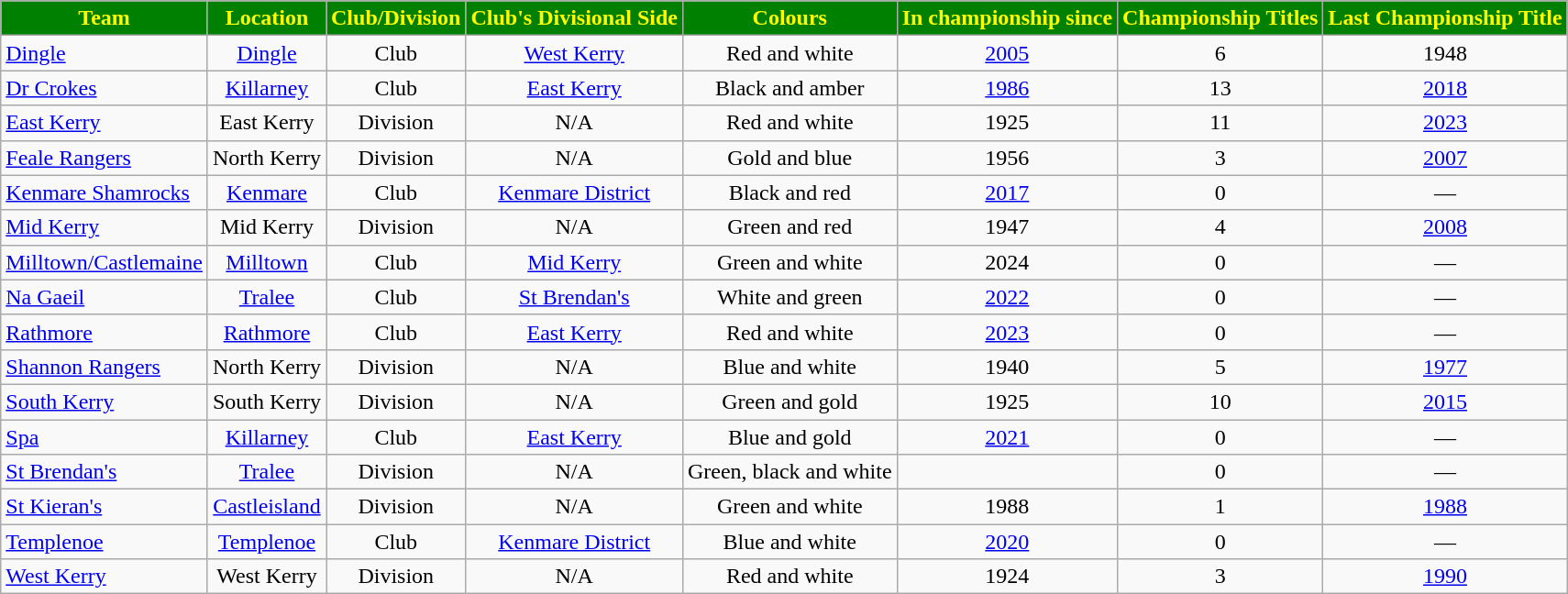<table class="wikitable sortable" style="text-align:center;">
<tr>
<th style="background:green;color:yellow">Team</th>
<th style="background:green;color:yellow">Location</th>
<th style="background:green;color:yellow">Club/Division</th>
<th style="background:green;color:yellow">Club's Divisional Side</th>
<th style="background:green;color:yellow">Colours</th>
<th style="background:green;color:yellow">In championship since</th>
<th style="background:green;color:yellow">Championship Titles</th>
<th style="background:green;color:yellow">Last Championship Title</th>
</tr>
<tr>
<td style="text-align:left"> <a href='#'>Dingle</a></td>
<td><a href='#'>Dingle</a></td>
<td>Club</td>
<td><a href='#'>West Kerry</a></td>
<td>Red and white</td>
<td><a href='#'>2005</a></td>
<td>6</td>
<td>1948</td>
</tr>
<tr>
<td style="text-align:left"> <a href='#'>Dr Crokes</a></td>
<td><a href='#'>Killarney</a></td>
<td>Club</td>
<td><a href='#'>East Kerry</a></td>
<td>Black and amber</td>
<td><a href='#'>1986</a></td>
<td>13</td>
<td><a href='#'>2018</a></td>
</tr>
<tr>
<td style="text-align:left"> <a href='#'>East Kerry</a></td>
<td>East Kerry</td>
<td>Division</td>
<td>N/A</td>
<td>Red and white</td>
<td>1925</td>
<td>11</td>
<td><a href='#'>2023</a></td>
</tr>
<tr>
<td style="text-align:left"> <a href='#'>Feale Rangers</a></td>
<td>North Kerry</td>
<td>Division</td>
<td>N/A</td>
<td>Gold and blue</td>
<td>1956</td>
<td>3</td>
<td><a href='#'>2007</a></td>
</tr>
<tr>
<td style="text-align:left"> <a href='#'>Kenmare Shamrocks</a></td>
<td><a href='#'>Kenmare</a></td>
<td>Club</td>
<td><a href='#'>Kenmare District</a></td>
<td>Black and red</td>
<td><a href='#'>2017</a></td>
<td>0</td>
<td>—</td>
</tr>
<tr>
<td style="text-align:left"> <a href='#'>Mid Kerry</a></td>
<td>Mid Kerry</td>
<td>Division</td>
<td>N/A</td>
<td>Green and red</td>
<td>1947</td>
<td>4</td>
<td><a href='#'>2008</a></td>
</tr>
<tr>
<td style="text-align:left"> <a href='#'>Milltown/Castlemaine</a></td>
<td><a href='#'>Milltown</a></td>
<td>Club</td>
<td><a href='#'>Mid Kerry</a></td>
<td>Green and white</td>
<td>2024</td>
<td>0</td>
<td>—</td>
</tr>
<tr>
<td style="text-align:left"> <a href='#'>Na Gaeil</a></td>
<td><a href='#'>Tralee</a></td>
<td>Club</td>
<td><a href='#'>St Brendan's</a></td>
<td>White and green</td>
<td><a href='#'>2022</a></td>
<td>0</td>
<td>—</td>
</tr>
<tr>
<td style="text-align:left"> <a href='#'>Rathmore</a></td>
<td><a href='#'>Rathmore</a></td>
<td>Club</td>
<td><a href='#'>East Kerry</a></td>
<td>Red and white</td>
<td><a href='#'>2023</a></td>
<td>0</td>
<td>—</td>
</tr>
<tr>
<td style="text-align:left"> <a href='#'>Shannon Rangers</a></td>
<td>North Kerry</td>
<td>Division</td>
<td>N/A</td>
<td>Blue and white</td>
<td>1940</td>
<td>5</td>
<td><a href='#'>1977</a></td>
</tr>
<tr>
<td style="text-align:left"> <a href='#'>South Kerry</a></td>
<td>South Kerry</td>
<td>Division</td>
<td>N/A</td>
<td>Green and gold</td>
<td>1925</td>
<td>10</td>
<td><a href='#'>2015</a></td>
</tr>
<tr>
<td style="text-align:left"> <a href='#'>Spa</a></td>
<td><a href='#'>Killarney</a></td>
<td>Club</td>
<td><a href='#'>East Kerry</a></td>
<td>Blue and gold</td>
<td><a href='#'>2021</a></td>
<td>0</td>
<td>—</td>
</tr>
<tr>
<td style="text-align:left"> <a href='#'>St Brendan's</a></td>
<td><a href='#'>Tralee</a></td>
<td>Division</td>
<td>N/A</td>
<td>Green, black and white</td>
<td></td>
<td>0</td>
<td>—</td>
</tr>
<tr>
<td style="text-align:left"> <a href='#'>St Kieran's</a></td>
<td><a href='#'>Castleisland</a></td>
<td>Division</td>
<td>N/A</td>
<td>Green and white</td>
<td>1988</td>
<td>1</td>
<td><a href='#'>1988</a></td>
</tr>
<tr>
<td style="text-align:left"> <a href='#'>Templenoe</a></td>
<td><a href='#'>Templenoe</a></td>
<td>Club</td>
<td><a href='#'>Kenmare District</a></td>
<td>Blue and white</td>
<td><a href='#'>2020</a></td>
<td>0</td>
<td>—</td>
</tr>
<tr>
<td style="text-align:left"> <a href='#'>West Kerry</a></td>
<td>West Kerry</td>
<td>Division</td>
<td>N/A</td>
<td>Red and white</td>
<td>1924</td>
<td>3</td>
<td><a href='#'>1990</a></td>
</tr>
</table>
